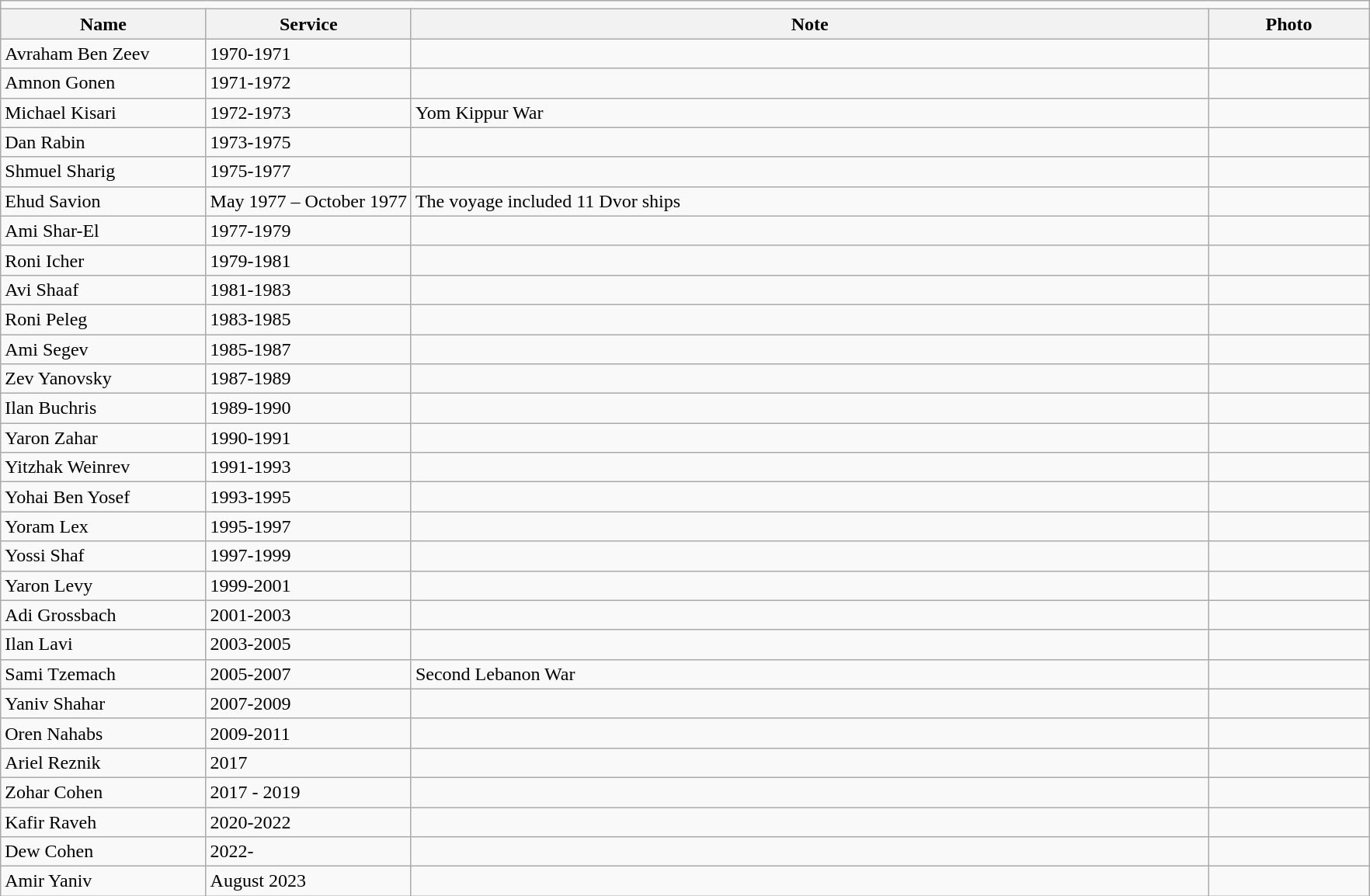<table align="center" class="wikitable mw-collapsible mw-collapsed">
<tr>
<td colspan="6"></td>
</tr>
<tr>
<th style="width:15%;">Name</th>
<th style="width:15%;">Service</th>
<th>Note</th>
<th>Photo</th>
</tr>
<tr>
<td>Avraham Ben Zeev</td>
<td>1970-1971</td>
<td></td>
<td></td>
</tr>
<tr>
<td>Amnon Gonen</td>
<td>1971-1972</td>
<td></td>
<td></td>
</tr>
<tr>
<td>Michael Kisari</td>
<td>1972-1973</td>
<td>Yom Kippur War</td>
<td></td>
</tr>
<tr>
<td>Dan Rabin</td>
<td>1973-1975</td>
<td></td>
<td></td>
</tr>
<tr>
<td>Shmuel Sharig</td>
<td>1975-1977</td>
<td></td>
<td></td>
</tr>
<tr>
<td>Ehud Savion</td>
<td>May 1977 – October 1977</td>
<td>The voyage included 11 Dvor ships</td>
<td></td>
</tr>
<tr>
<td>Ami Shar-El</td>
<td>1977-1979</td>
<td></td>
<td></td>
</tr>
<tr>
<td>Roni Icher</td>
<td>1979-1981</td>
<td></td>
<td></td>
</tr>
<tr>
<td>Avi Shaaf</td>
<td>1981-1983</td>
<td></td>
<td></td>
</tr>
<tr>
<td>Roni Peleg</td>
<td>1983-1985</td>
<td></td>
<td></td>
</tr>
<tr>
<td>Ami Segev</td>
<td>1985-1987</td>
<td></td>
<td></td>
</tr>
<tr>
<td>Zev Yanovsky</td>
<td>1987-1989</td>
<td></td>
<td></td>
</tr>
<tr>
<td>Ilan Buchris</td>
<td>1989-1990</td>
<td></td>
<td></td>
</tr>
<tr>
<td>Yaron Zahar</td>
<td>1990-1991</td>
<td></td>
<td></td>
</tr>
<tr>
<td>Yitzhak Weinrev</td>
<td>1991-1993</td>
<td></td>
<td></td>
</tr>
<tr>
<td>Yohai Ben Yosef</td>
<td>1993-1995</td>
<td></td>
<td></td>
</tr>
<tr>
<td>Yoram Lex</td>
<td>1995-1997</td>
<td></td>
<td></td>
</tr>
<tr>
<td>Yossi Shaf</td>
<td>1997-1999</td>
<td></td>
<td></td>
</tr>
<tr>
<td>Yaron Levy</td>
<td>1999-2001</td>
<td></td>
<td></td>
</tr>
<tr>
<td>Adi Grossbach</td>
<td>2001-2003</td>
<td></td>
<td></td>
</tr>
<tr>
<td>Ilan Lavi</td>
<td>2003-2005</td>
<td></td>
<td></td>
</tr>
<tr>
<td>Sami Tzemach</td>
<td>2005-2007</td>
<td>Second Lebanon War</td>
<td></td>
</tr>
<tr>
<td>Yaniv Shahar</td>
<td>2007-2009</td>
<td></td>
<td></td>
</tr>
<tr>
<td>Oren Nahabs</td>
<td>2009-2011</td>
<td></td>
<td></td>
</tr>
<tr>
<td>Ariel Reznik</td>
<td>2017</td>
<td></td>
</tr>
<tr>
<td>Zohar Cohen</td>
<td>2017 - 2019</td>
<td></td>
<td></td>
</tr>
<tr>
<td>Kafir Raveh</td>
<td>2020-2022</td>
<td></td>
<td></td>
</tr>
<tr>
<td>Dew Cohen</td>
<td>2022-</td>
<td></td>
<td></td>
</tr>
<tr>
<td>Amir Yaniv</td>
<td>August 2023</td>
<td></td>
<td></td>
</tr>
</table>
